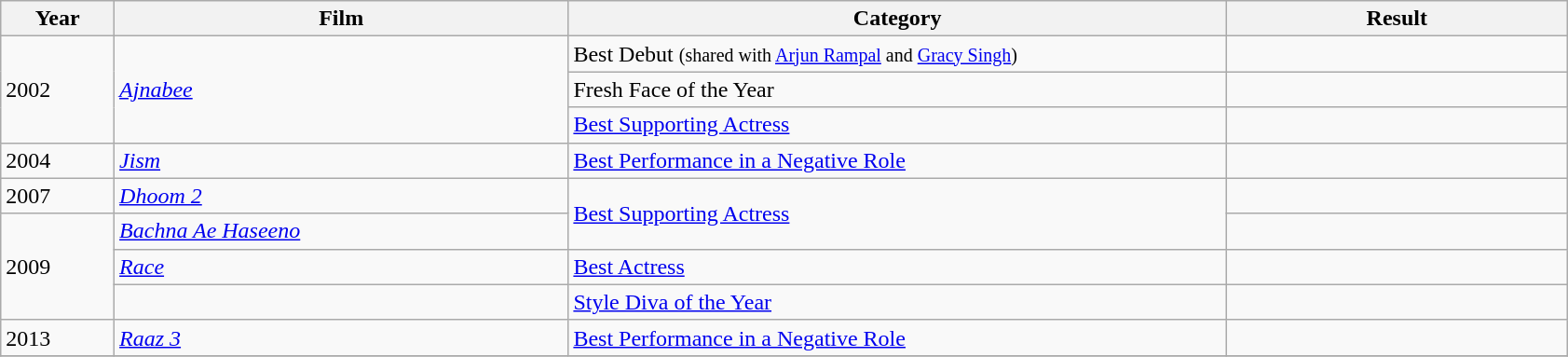<table class="wikitable sortable plainrowheaders">
<tr>
<th width=5%>Year</th>
<th width=20%>Film</th>
<th width=29%>Category</th>
<th width=15%>Result</th>
</tr>
<tr>
<td rowspan="3">2002</td>
<td rowspan="3"><a href='#'><em>Ajnabee</em></a></td>
<td IIFA Sony faces of the year Award>Best Debut <small>(shared with <a href='#'>Arjun Rampal</a> and <a href='#'>Gracy Singh</a>)</small></td>
<td></td>
</tr>
<tr>
<td>Fresh Face of the Year</td>
<td></td>
</tr>
<tr>
<td><a href='#'>Best Supporting Actress</a></td>
<td></td>
</tr>
<tr>
<td>2004</td>
<td><em><a href='#'>Jism</a></em></td>
<td><a href='#'>Best Performance in a Negative Role</a></td>
<td></td>
</tr>
<tr>
<td>2007</td>
<td><em><a href='#'>Dhoom 2</a></em></td>
<td rowspan="2"><a href='#'>Best Supporting Actress</a></td>
<td></td>
</tr>
<tr>
<td rowspan="3">2009</td>
<td><em><a href='#'>Bachna Ae Haseeno</a></em></td>
<td></td>
</tr>
<tr>
<td><a href='#'><em>Race</em></a></td>
<td><a href='#'>Best Actress</a></td>
<td></td>
</tr>
<tr>
<td></td>
<td><a href='#'>Style Diva of the Year</a></td>
<td></td>
</tr>
<tr>
<td>2013</td>
<td><em><a href='#'>Raaz 3</a></em></td>
<td><a href='#'>Best Performance in a Negative Role</a></td>
<td></td>
</tr>
<tr>
</tr>
</table>
